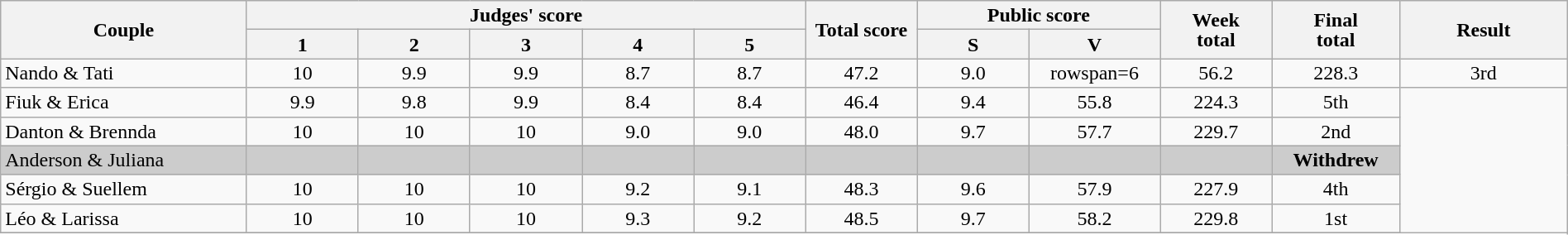<table class="wikitable" style="font-size:100%; line-height:16px; text-align:center" width="100%">
<tr>
<th rowspan=2 width="11.0%">Couple</th>
<th colspan=5 width="25.0%">Judges' score</th>
<th rowspan=2 width="05.0%">Total score</th>
<th colspan=2 width="10.0%">Public score</th>
<th rowspan=2 width="05.0%">Week<br>total</th>
<th rowspan=2 width="05.0%">Final<br>total</th>
<th rowspan=2 width="07.5%">Result</th>
</tr>
<tr>
<th width="05.0%">1</th>
<th width="05.0%">2</th>
<th width="05.0%">3</th>
<th width="05.0%">4</th>
<th width="05.0%">5</th>
<th width="05.0%">S</th>
<th width="05.0%">V</th>
</tr>
<tr>
<td align="left">Nando & Tati</td>
<td>10</td>
<td>9.9</td>
<td>9.9</td>
<td>8.7</td>
<td>8.7</td>
<td>47.2</td>
<td>9.0</td>
<td>rowspan=6 </td>
<td>56.2</td>
<td>228.3</td>
<td>3rd</td>
</tr>
<tr>
<td align="left">Fiuk & Erica</td>
<td>9.9</td>
<td>9.8</td>
<td>9.9</td>
<td>8.4</td>
<td>8.4</td>
<td>46.4</td>
<td>9.4</td>
<td>55.8</td>
<td>224.3</td>
<td>5th</td>
</tr>
<tr>
<td align="left">Danton & Brennda</td>
<td>10</td>
<td>10</td>
<td>10</td>
<td>9.0</td>
<td>9.0</td>
<td>48.0</td>
<td>9.7</td>
<td>57.7</td>
<td>229.7</td>
<td>2nd</td>
</tr>
<tr bgcolor=CCCCCC>
<td align="left">Anderson & Juliana</td>
<td></td>
<td></td>
<td></td>
<td></td>
<td></td>
<td></td>
<td></td>
<td></td>
<td></td>
<td><strong>Withdrew</strong></td>
</tr>
<tr>
<td align="left">Sérgio & Suellem</td>
<td>10</td>
<td>10</td>
<td>10</td>
<td>9.2</td>
<td>9.1</td>
<td>48.3</td>
<td>9.6</td>
<td>57.9</td>
<td>227.9</td>
<td>4th</td>
</tr>
<tr>
<td align="left">Léo & Larissa</td>
<td>10</td>
<td>10</td>
<td>10</td>
<td>9.3</td>
<td>9.2</td>
<td>48.5</td>
<td>9.7</td>
<td>58.2</td>
<td>229.8</td>
<td>1st</td>
</tr>
<tr>
</tr>
</table>
